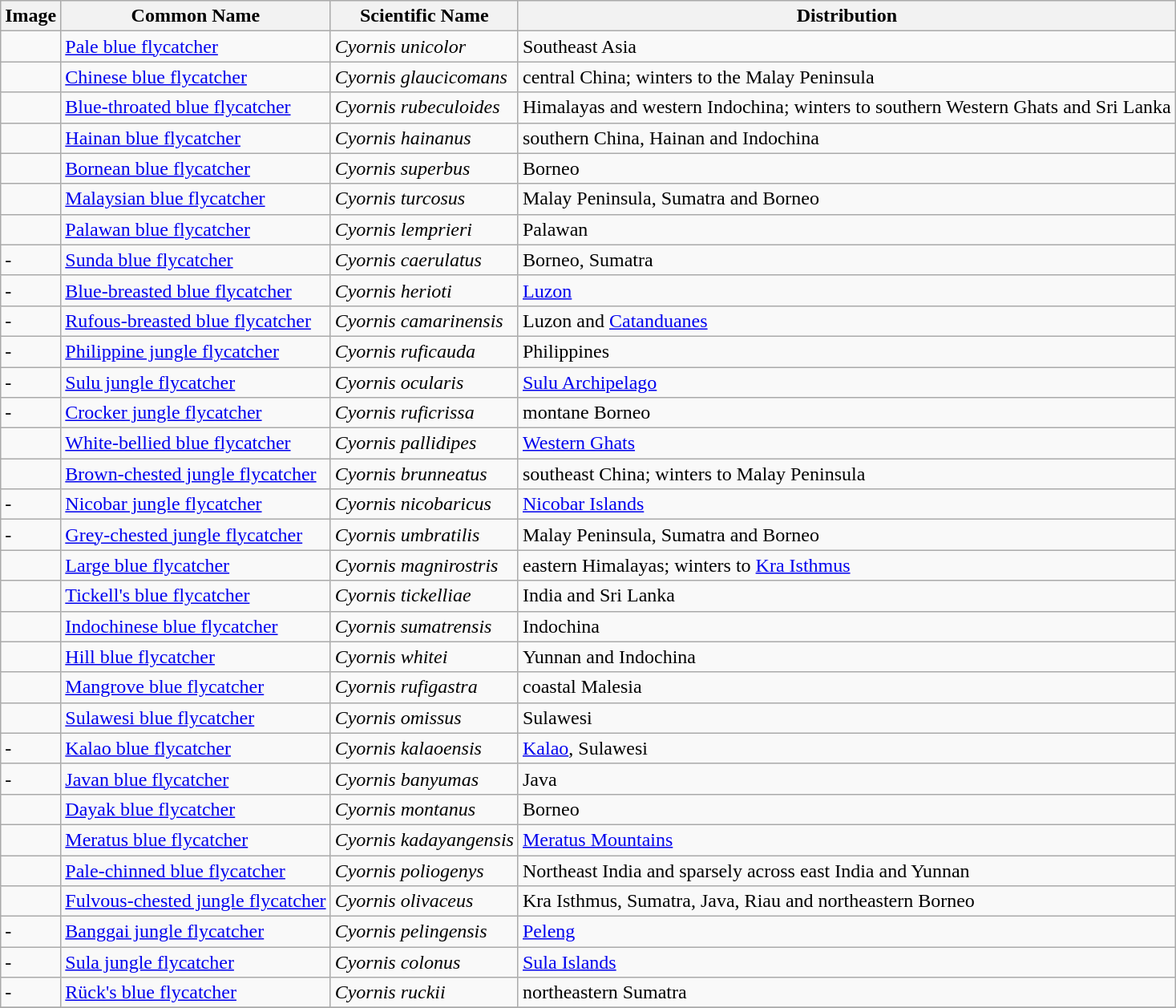<table class="wikitable">
<tr>
<th>Image</th>
<th>Common Name</th>
<th>Scientific Name</th>
<th>Distribution</th>
</tr>
<tr>
<td></td>
<td><a href='#'>Pale blue flycatcher</a></td>
<td><em>Cyornis unicolor</em></td>
<td>Southeast Asia</td>
</tr>
<tr>
<td></td>
<td><a href='#'>Chinese blue flycatcher</a></td>
<td><em>Cyornis glaucicomans</em></td>
<td>central China; winters to the Malay Peninsula</td>
</tr>
<tr>
<td></td>
<td><a href='#'>Blue-throated blue flycatcher</a></td>
<td><em>Cyornis rubeculoides</em></td>
<td>Himalayas and western Indochina; winters to southern Western Ghats and Sri Lanka</td>
</tr>
<tr>
<td></td>
<td><a href='#'>Hainan blue flycatcher</a></td>
<td><em>Cyornis hainanus</em></td>
<td>southern China, Hainan and Indochina</td>
</tr>
<tr>
<td></td>
<td><a href='#'>Bornean blue flycatcher</a></td>
<td><em>Cyornis superbus</em></td>
<td>Borneo</td>
</tr>
<tr>
<td></td>
<td><a href='#'>Malaysian blue flycatcher</a></td>
<td><em>Cyornis turcosus</em></td>
<td>Malay Peninsula, Sumatra and Borneo</td>
</tr>
<tr>
<td></td>
<td><a href='#'>Palawan blue flycatcher</a></td>
<td><em>Cyornis lemprieri</em></td>
<td>Palawan</td>
</tr>
<tr>
<td>-</td>
<td><a href='#'>Sunda blue flycatcher</a></td>
<td><em>Cyornis caerulatus</em></td>
<td>Borneo, Sumatra</td>
</tr>
<tr>
<td>-</td>
<td><a href='#'>Blue-breasted blue flycatcher</a></td>
<td><em>Cyornis herioti</em></td>
<td><a href='#'>Luzon</a></td>
</tr>
<tr>
<td>-</td>
<td><a href='#'>Rufous-breasted blue flycatcher</a></td>
<td><em>Cyornis camarinensis</em></td>
<td>Luzon and <a href='#'>Catanduanes</a></td>
</tr>
<tr>
<td>-</td>
<td><a href='#'>Philippine jungle flycatcher</a></td>
<td><em>Cyornis ruficauda</em></td>
<td>Philippines</td>
</tr>
<tr>
<td>-</td>
<td><a href='#'>Sulu jungle flycatcher</a></td>
<td><em>Cyornis ocularis</em></td>
<td><a href='#'>Sulu Archipelago</a></td>
</tr>
<tr>
<td>-</td>
<td><a href='#'>Crocker jungle flycatcher</a></td>
<td><em>Cyornis ruficrissa</em></td>
<td>montane Borneo</td>
</tr>
<tr>
<td></td>
<td><a href='#'>White-bellied blue flycatcher</a></td>
<td><em>Cyornis pallidipes</em></td>
<td><a href='#'>Western Ghats</a></td>
</tr>
<tr>
<td></td>
<td><a href='#'>Brown-chested jungle flycatcher</a></td>
<td><em>Cyornis brunneatus</em></td>
<td>southeast China; winters to Malay Peninsula</td>
</tr>
<tr>
<td>-</td>
<td><a href='#'>Nicobar jungle flycatcher</a></td>
<td><em>Cyornis nicobaricus</em></td>
<td><a href='#'>Nicobar Islands</a></td>
</tr>
<tr>
<td>-</td>
<td><a href='#'>Grey-chested jungle flycatcher</a></td>
<td><em>Cyornis umbratilis</em></td>
<td>Malay Peninsula, Sumatra and Borneo</td>
</tr>
<tr>
<td></td>
<td><a href='#'>Large blue flycatcher</a></td>
<td><em>Cyornis magnirostris</em></td>
<td>eastern Himalayas; winters to <a href='#'>Kra Isthmus</a></td>
</tr>
<tr>
<td></td>
<td><a href='#'>Tickell's blue flycatcher</a></td>
<td><em>Cyornis tickelliae</em></td>
<td>India and Sri Lanka</td>
</tr>
<tr>
<td></td>
<td><a href='#'>Indochinese blue flycatcher</a></td>
<td><em>Cyornis sumatrensis</em></td>
<td>Indochina</td>
</tr>
<tr>
<td></td>
<td><a href='#'>Hill blue flycatcher</a></td>
<td><em>Cyornis whitei</em></td>
<td>Yunnan and Indochina</td>
</tr>
<tr>
<td></td>
<td><a href='#'>Mangrove blue flycatcher</a></td>
<td><em>Cyornis rufigastra</em></td>
<td>coastal Malesia</td>
</tr>
<tr>
<td></td>
<td><a href='#'>Sulawesi blue flycatcher</a></td>
<td><em>Cyornis omissus</em></td>
<td>Sulawesi</td>
</tr>
<tr>
<td>-</td>
<td><a href='#'>Kalao blue flycatcher</a></td>
<td><em>Cyornis kalaoensis</em></td>
<td><a href='#'>Kalao</a>, Sulawesi</td>
</tr>
<tr>
<td>-</td>
<td><a href='#'>Javan blue flycatcher</a></td>
<td><em>Cyornis banyumas</em></td>
<td>Java</td>
</tr>
<tr>
<td></td>
<td><a href='#'>Dayak blue flycatcher</a></td>
<td><em>Cyornis montanus</em></td>
<td>Borneo</td>
</tr>
<tr>
<td></td>
<td><a href='#'>Meratus blue flycatcher</a></td>
<td><em>Cyornis kadayangensis</em></td>
<td><a href='#'>Meratus Mountains</a></td>
</tr>
<tr>
<td></td>
<td><a href='#'>Pale-chinned blue flycatcher</a></td>
<td><em>Cyornis poliogenys</em></td>
<td>Northeast India and sparsely across east India and Yunnan</td>
</tr>
<tr>
<td></td>
<td><a href='#'>Fulvous-chested jungle flycatcher</a></td>
<td><em>Cyornis olivaceus</em></td>
<td>Kra Isthmus, Sumatra, Java, Riau and northeastern Borneo</td>
</tr>
<tr>
<td>-</td>
<td><a href='#'>Banggai jungle flycatcher</a></td>
<td><em>Cyornis pelingensis</em></td>
<td><a href='#'>Peleng</a></td>
</tr>
<tr>
<td>-</td>
<td><a href='#'>Sula jungle flycatcher</a></td>
<td><em>Cyornis colonus</em></td>
<td><a href='#'>Sula Islands</a></td>
</tr>
<tr>
<td>-</td>
<td><a href='#'>Rück's blue flycatcher</a></td>
<td><em>Cyornis ruckii</em></td>
<td>northeastern Sumatra</td>
</tr>
<tr>
</tr>
</table>
